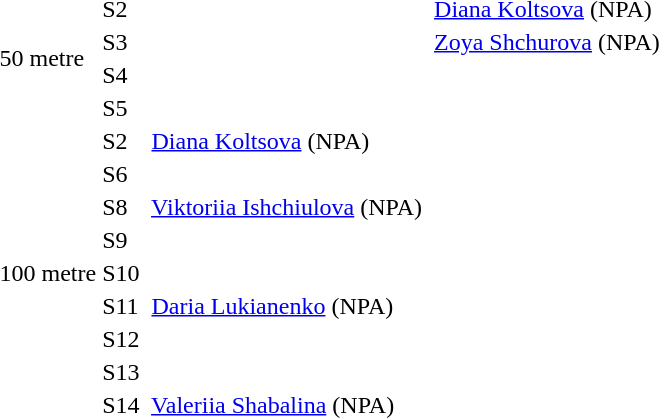<table>
<tr>
<td rowspan=4>50 metre</td>
<td>S2</td>
<td></td>
<td><span> </span><a href='#'>Diana Koltsova</a> <span>(<abbr>NPA</abbr>)</span></td>
<td></td>
</tr>
<tr>
<td>S3</td>
<td></td>
<td><span> </span><a href='#'>Zoya Shchurova</a> <span>(<abbr>NPA</abbr>)</span></td>
<td></td>
</tr>
<tr>
<td>S4</td>
<td></td>
<td></td>
<td></td>
</tr>
<tr>
<td>S5</td>
<td></td>
<td></td>
<td></td>
</tr>
<tr>
<td rowspan=9>100 metre</td>
<td>S2</td>
<td><span> </span><a href='#'>Diana Koltsova</a> <span>(<abbr>NPA</abbr>)</span></td>
<td></td>
<td></td>
</tr>
<tr>
<td>S6</td>
<td></td>
<td></td>
<td></td>
</tr>
<tr>
<td>S8</td>
<td><span> </span><a href='#'>Viktoriia Ishchiulova</a> <span>(<abbr>NPA</abbr>)</span></td>
<td></td>
<td></td>
</tr>
<tr>
<td>S9</td>
<td></td>
<td></td>
<td></td>
</tr>
<tr>
<td>S10</td>
<td></td>
<td></td>
<td></td>
</tr>
<tr>
<td>S11</td>
<td><span> </span><a href='#'>Daria Lukianenko</a> <span>(<abbr>NPA</abbr>)</span></td>
<td></td>
<td></td>
</tr>
<tr>
<td>S12</td>
<td></td>
<td></td>
<td></td>
</tr>
<tr>
<td>S13</td>
<td></td>
<td></td>
<td></td>
</tr>
<tr>
<td>S14</td>
<td><span> </span><a href='#'>Valeriia Shabalina</a> <span>(<abbr>NPA</abbr>)</span></td>
<td></td>
<td></td>
</tr>
</table>
